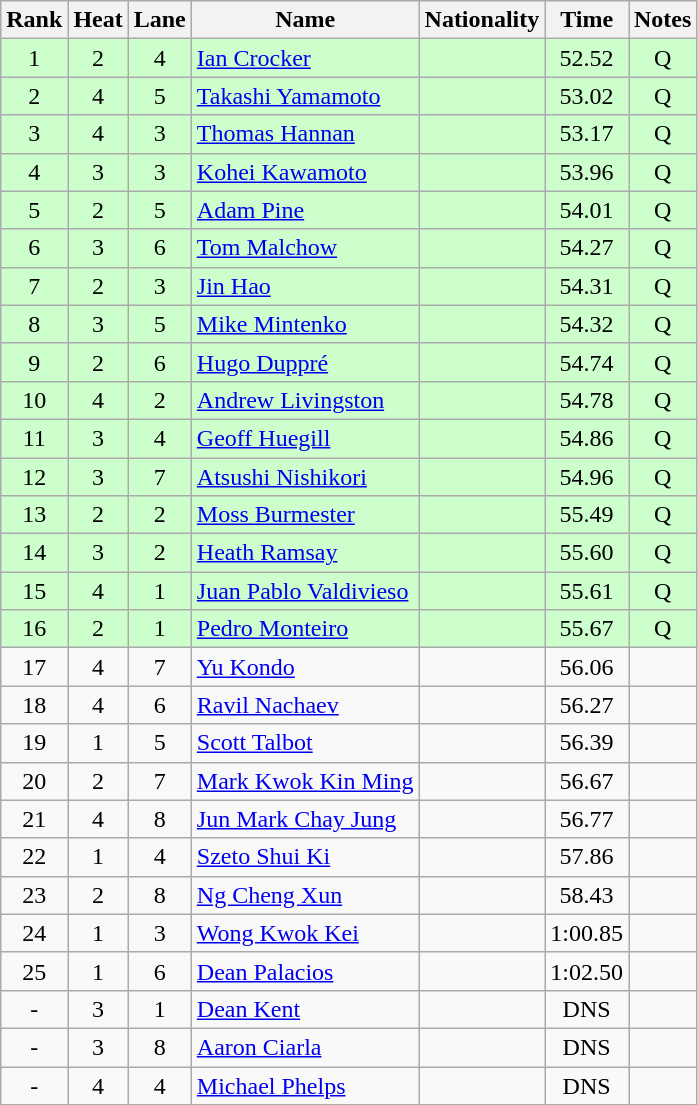<table class="wikitable sortable" style="text-align:center">
<tr>
<th>Rank</th>
<th>Heat</th>
<th>Lane</th>
<th>Name</th>
<th>Nationality</th>
<th>Time</th>
<th>Notes</th>
</tr>
<tr bgcolor=ccffcc>
<td>1</td>
<td>2</td>
<td>4</td>
<td align=left><a href='#'>Ian Crocker</a></td>
<td align=left></td>
<td>52.52</td>
<td>Q</td>
</tr>
<tr bgcolor=ccffcc>
<td>2</td>
<td>4</td>
<td>5</td>
<td align=left><a href='#'>Takashi Yamamoto</a></td>
<td align=left></td>
<td>53.02</td>
<td>Q</td>
</tr>
<tr bgcolor=ccffcc>
<td>3</td>
<td>4</td>
<td>3</td>
<td align=left><a href='#'>Thomas Hannan</a></td>
<td align=left></td>
<td>53.17</td>
<td>Q</td>
</tr>
<tr bgcolor=ccffcc>
<td>4</td>
<td>3</td>
<td>3</td>
<td align=left><a href='#'>Kohei Kawamoto</a></td>
<td align=left></td>
<td>53.96</td>
<td>Q</td>
</tr>
<tr bgcolor=ccffcc>
<td>5</td>
<td>2</td>
<td>5</td>
<td align=left><a href='#'>Adam Pine</a></td>
<td align=left></td>
<td>54.01</td>
<td>Q</td>
</tr>
<tr bgcolor=ccffcc>
<td>6</td>
<td>3</td>
<td>6</td>
<td align=left><a href='#'>Tom Malchow</a></td>
<td align=left></td>
<td>54.27</td>
<td>Q</td>
</tr>
<tr bgcolor=ccffcc>
<td>7</td>
<td>2</td>
<td>3</td>
<td align=left><a href='#'>Jin Hao</a></td>
<td align=left></td>
<td>54.31</td>
<td>Q</td>
</tr>
<tr bgcolor=ccffcc>
<td>8</td>
<td>3</td>
<td>5</td>
<td align=left><a href='#'>Mike Mintenko</a></td>
<td align=left></td>
<td>54.32</td>
<td>Q</td>
</tr>
<tr bgcolor=ccffcc>
<td>9</td>
<td>2</td>
<td>6</td>
<td align=left><a href='#'>Hugo Duppré</a></td>
<td align=left></td>
<td>54.74</td>
<td>Q</td>
</tr>
<tr bgcolor=ccffcc>
<td>10</td>
<td>4</td>
<td>2</td>
<td align=left><a href='#'>Andrew Livingston</a></td>
<td align=left></td>
<td>54.78</td>
<td>Q</td>
</tr>
<tr bgcolor=ccffcc>
<td>11</td>
<td>3</td>
<td>4</td>
<td align=left><a href='#'>Geoff Huegill</a></td>
<td align=left></td>
<td>54.86</td>
<td>Q</td>
</tr>
<tr bgcolor=ccffcc>
<td>12</td>
<td>3</td>
<td>7</td>
<td align=left><a href='#'>Atsushi Nishikori</a></td>
<td align=left></td>
<td>54.96</td>
<td>Q</td>
</tr>
<tr bgcolor=ccffcc>
<td>13</td>
<td>2</td>
<td>2</td>
<td align=left><a href='#'>Moss Burmester</a></td>
<td align=left></td>
<td>55.49</td>
<td>Q</td>
</tr>
<tr bgcolor=ccffcc>
<td>14</td>
<td>3</td>
<td>2</td>
<td align=left><a href='#'>Heath Ramsay</a></td>
<td align=left></td>
<td>55.60</td>
<td>Q</td>
</tr>
<tr bgcolor=ccffcc>
<td>15</td>
<td>4</td>
<td>1</td>
<td align=left><a href='#'>Juan Pablo Valdivieso</a></td>
<td align=left></td>
<td>55.61</td>
<td>Q</td>
</tr>
<tr bgcolor=ccffcc>
<td>16</td>
<td>2</td>
<td>1</td>
<td align=left><a href='#'>Pedro Monteiro</a></td>
<td align=left></td>
<td>55.67</td>
<td>Q</td>
</tr>
<tr>
<td>17</td>
<td>4</td>
<td>7</td>
<td align=left><a href='#'>Yu Kondo</a></td>
<td align=left></td>
<td>56.06</td>
<td></td>
</tr>
<tr>
<td>18</td>
<td>4</td>
<td>6</td>
<td align=left><a href='#'>Ravil Nachaev</a></td>
<td align=left></td>
<td>56.27</td>
<td></td>
</tr>
<tr>
<td>19</td>
<td>1</td>
<td>5</td>
<td align=left><a href='#'>Scott Talbot</a></td>
<td align=left></td>
<td>56.39</td>
<td></td>
</tr>
<tr>
<td>20</td>
<td>2</td>
<td>7</td>
<td align=left><a href='#'>Mark Kwok Kin Ming</a></td>
<td align=left></td>
<td>56.67</td>
<td></td>
</tr>
<tr>
<td>21</td>
<td>4</td>
<td>8</td>
<td align=left><a href='#'>Jun Mark Chay Jung</a></td>
<td align=left></td>
<td>56.77</td>
<td></td>
</tr>
<tr>
<td>22</td>
<td>1</td>
<td>4</td>
<td align=left><a href='#'>Szeto Shui Ki</a></td>
<td align=left></td>
<td>57.86</td>
<td></td>
</tr>
<tr>
<td>23</td>
<td>2</td>
<td>8</td>
<td align=left><a href='#'>Ng Cheng Xun</a></td>
<td align=left></td>
<td>58.43</td>
<td></td>
</tr>
<tr>
<td>24</td>
<td>1</td>
<td>3</td>
<td align=left><a href='#'>Wong Kwok Kei</a></td>
<td align=left></td>
<td>1:00.85</td>
<td></td>
</tr>
<tr>
<td>25</td>
<td>1</td>
<td>6</td>
<td align=left><a href='#'>Dean Palacios</a></td>
<td align=left></td>
<td>1:02.50</td>
<td></td>
</tr>
<tr>
<td>-</td>
<td>3</td>
<td>1</td>
<td align=left><a href='#'>Dean Kent</a></td>
<td align=left></td>
<td>DNS</td>
<td></td>
</tr>
<tr>
<td>-</td>
<td>3</td>
<td>8</td>
<td align=left><a href='#'>Aaron Ciarla</a></td>
<td align=left></td>
<td>DNS</td>
<td></td>
</tr>
<tr>
<td>-</td>
<td>4</td>
<td>4</td>
<td align=left><a href='#'>Michael Phelps</a></td>
<td align=left></td>
<td>DNS</td>
<td></td>
</tr>
</table>
